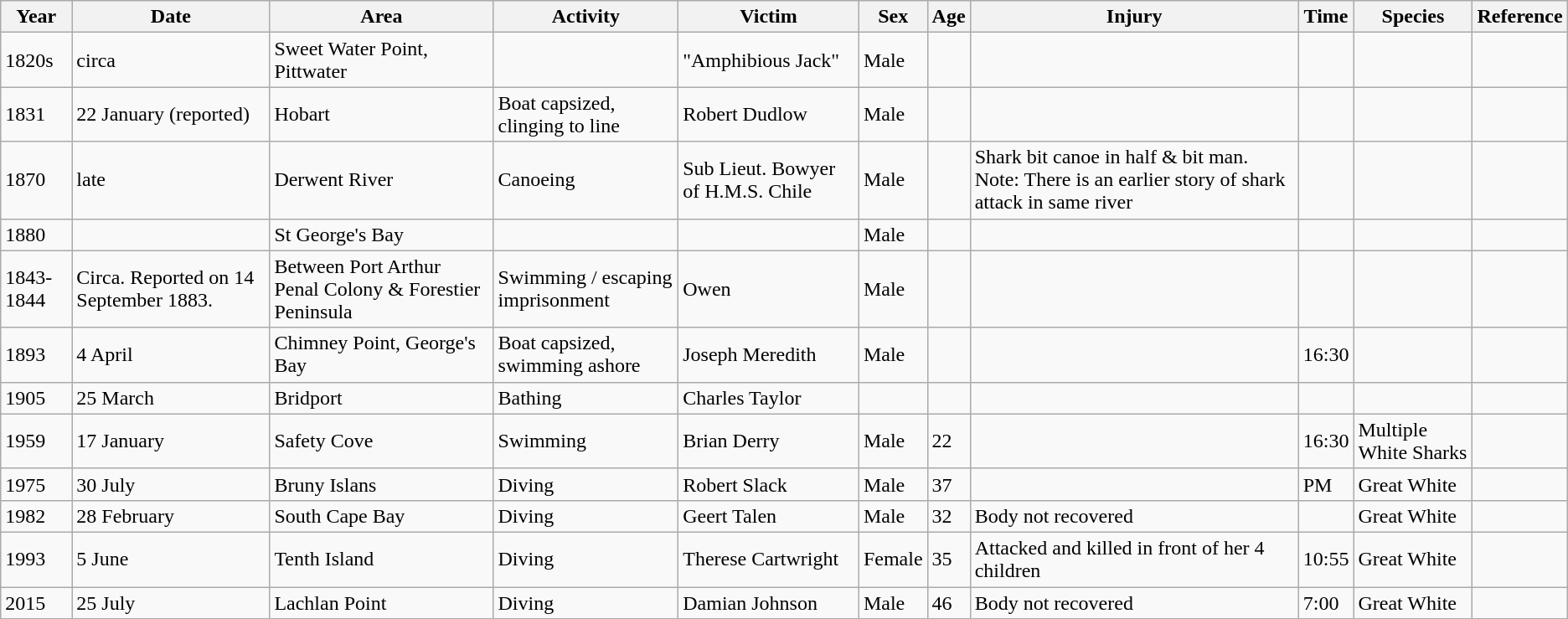<table class="wikitable">
<tr>
<th>Year</th>
<th width=150px>Date</th>
<th>Area</th>
<th>Activity</th>
<th>Victim</th>
<th>Sex</th>
<th>Age</th>
<th>Injury</th>
<th>Time</th>
<th>Species</th>
<th>Reference</th>
</tr>
<tr>
<td>1820s</td>
<td>circa</td>
<td>Sweet Water Point, Pittwater</td>
<td></td>
<td>"Amphibious Jack"</td>
<td>Male</td>
<td></td>
<td></td>
<td></td>
<td></td>
<td></td>
</tr>
<tr>
<td>1831</td>
<td>22 January (reported)</td>
<td>Hobart</td>
<td>Boat capsized, clinging to line</td>
<td>Robert Dudlow</td>
<td>Male</td>
<td></td>
<td></td>
<td></td>
<td></td>
<td></td>
</tr>
<tr>
<td>1870</td>
<td>late</td>
<td>Derwent River</td>
<td>Canoeing</td>
<td>Sub Lieut. Bowyer of H.M.S. Chile</td>
<td>Male</td>
<td></td>
<td>Shark bit canoe in half & bit man. Note: There is an earlier story of shark attack in same river</td>
<td></td>
<td></td>
<td></td>
</tr>
<tr>
<td>1880</td>
<td></td>
<td>St George's Bay</td>
<td></td>
<td></td>
<td>Male</td>
<td></td>
<td></td>
<td></td>
<td></td>
<td></td>
</tr>
<tr>
<td>1843-1844</td>
<td>Circa. Reported on 14 September 1883.</td>
<td>Between Port Arthur Penal Colony & Forestier Peninsula</td>
<td>Swimming / escaping imprisonment</td>
<td>Owen</td>
<td>Male</td>
<td></td>
<td></td>
<td></td>
<td></td>
<td></td>
</tr>
<tr>
<td>1893</td>
<td>4 April</td>
<td>Chimney Point, George's Bay</td>
<td>Boat capsized, swimming ashore</td>
<td>Joseph Meredith</td>
<td>Male</td>
<td></td>
<td></td>
<td>16:30</td>
<td></td>
<td></td>
</tr>
<tr>
<td>1905</td>
<td>25 March</td>
<td>Bridport</td>
<td>Bathing</td>
<td>Charles Taylor</td>
<td></td>
<td></td>
<td></td>
<td></td>
<td></td>
<td></td>
</tr>
<tr>
<td>1959</td>
<td>17 January</td>
<td>Safety Cove</td>
<td>Swimming</td>
<td>Brian Derry</td>
<td>Male</td>
<td>22</td>
<td></td>
<td>16:30</td>
<td>Multiple White Sharks</td>
<td></td>
</tr>
<tr>
<td>1975</td>
<td>30 July</td>
<td>Bruny Islans</td>
<td>Diving</td>
<td>Robert Slack</td>
<td>Male</td>
<td>37</td>
<td></td>
<td>PM</td>
<td>Great White</td>
<td></td>
</tr>
<tr>
<td>1982</td>
<td>28 February</td>
<td>South Cape Bay</td>
<td>Diving</td>
<td>Geert Talen</td>
<td>Male</td>
<td>32</td>
<td>Body not recovered</td>
<td></td>
<td>Great White</td>
<td></td>
</tr>
<tr>
<td>1993</td>
<td>5 June</td>
<td>Tenth Island</td>
<td>Diving</td>
<td>Therese Cartwright</td>
<td>Female</td>
<td>35</td>
<td>Attacked and killed in front of her 4 children</td>
<td>10:55</td>
<td>Great White</td>
<td></td>
</tr>
<tr>
<td>2015</td>
<td>25 July</td>
<td>Lachlan Point</td>
<td>Diving</td>
<td>Damian Johnson</td>
<td>Male</td>
<td>46</td>
<td>Body not recovered</td>
<td>7:00</td>
<td>Great White</td>
<td></td>
</tr>
</table>
